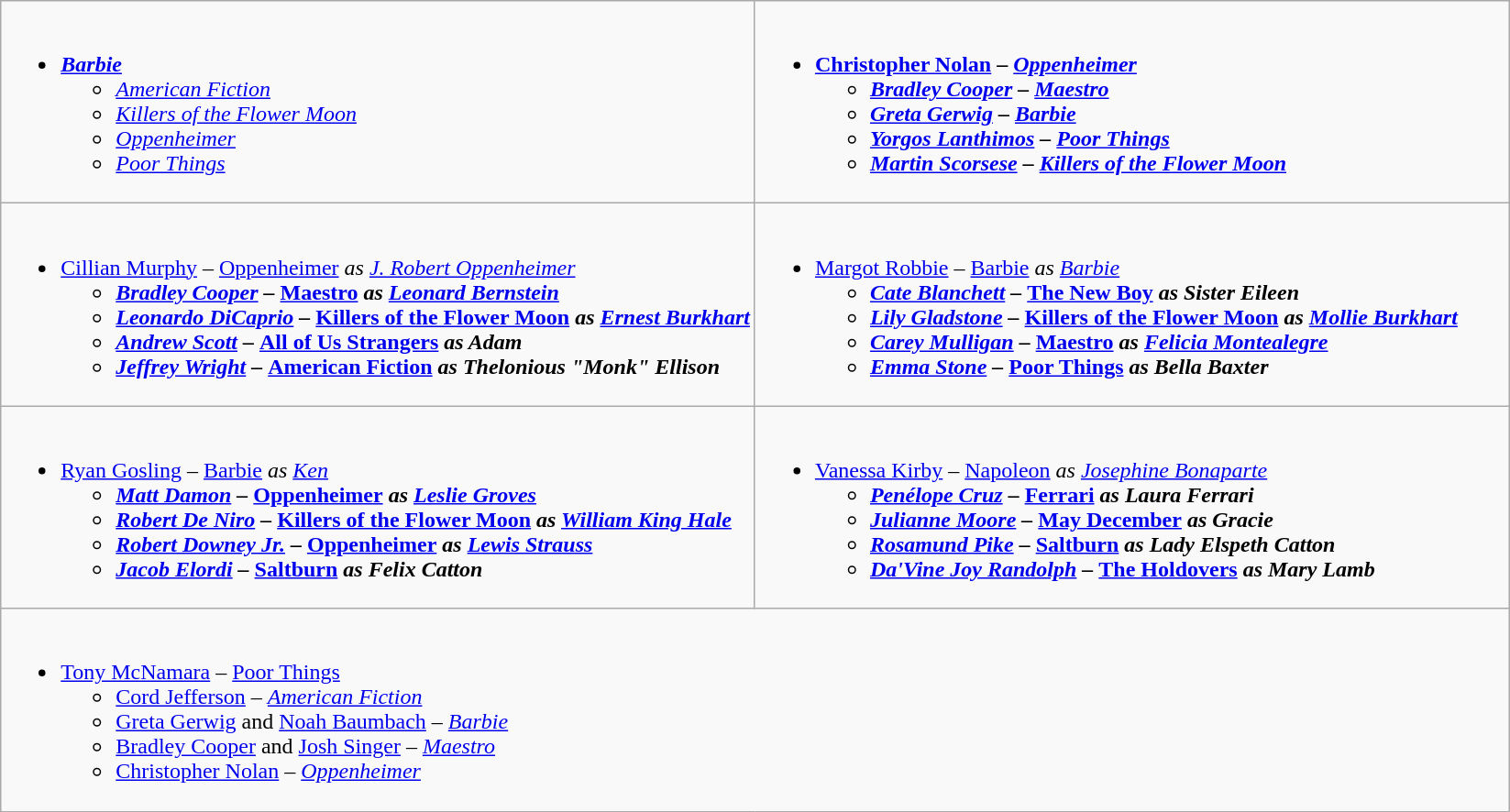<table class=wikitable style="width="300%">
<tr>
<td valign="top" width="50%"><br><ul><li><strong><em><a href='#'>Barbie</a></em></strong><ul><li><em><a href='#'>American Fiction</a></em></li><li><em><a href='#'>Killers of the Flower Moon</a></em></li><li><em><a href='#'>Oppenheimer</a></em></li><li><em><a href='#'>Poor Things</a></em></li></ul></li></ul></td>
<td valign="top" width="50%"><br><ul><li><strong><a href='#'>Christopher Nolan</a> – <em><a href='#'>Oppenheimer</a><strong><em><ul><li><a href='#'>Bradley Cooper</a> – </em><a href='#'>Maestro</a><em></li><li><a href='#'>Greta Gerwig</a> – </em><a href='#'>Barbie</a><em></li><li><a href='#'>Yorgos Lanthimos</a> – </em><a href='#'>Poor Things</a><em></li><li><a href='#'>Martin Scorsese</a> – </em><a href='#'>Killers of the Flower Moon</a><em></li></ul></li></ul></td>
</tr>
<tr>
<td valign="top" width="50%"><br><ul><li></strong><a href='#'>Cillian Murphy</a> – </em><a href='#'>Oppenheimer</a><em> as <a href='#'>J. Robert Oppenheimer</a><strong><ul><li><a href='#'>Bradley Cooper</a> – </em><a href='#'>Maestro</a><em> as <a href='#'>Leonard Bernstein</a></li><li><a href='#'>Leonardo DiCaprio</a> – </em><a href='#'>Killers of the Flower Moon</a><em> as <a href='#'>Ernest Burkhart</a></li><li><a href='#'>Andrew Scott</a> – </em><a href='#'>All of Us Strangers</a><em> as Adam</li><li><a href='#'>Jeffrey Wright</a> – </em><a href='#'>American Fiction</a><em> as Thelonious "Monk" Ellison</li></ul></li></ul></td>
<td valign="top" width="50%"><br><ul><li></strong><a href='#'>Margot Robbie</a> – </em><a href='#'>Barbie</a><em> as <a href='#'>Barbie</a><strong><ul><li><a href='#'>Cate Blanchett</a> – </em><a href='#'>The New Boy</a><em> as Sister Eileen</li><li><a href='#'>Lily Gladstone</a> – </em><a href='#'>Killers of the Flower Moon</a><em> as <a href='#'>Mollie Burkhart</a></li><li><a href='#'>Carey Mulligan</a> – </em><a href='#'>Maestro</a><em> as <a href='#'>Felicia Montealegre</a></li><li><a href='#'>Emma Stone</a> – </em><a href='#'>Poor Things</a><em> as Bella Baxter</li></ul></li></ul></td>
</tr>
<tr>
<td valign="top" width="50%"><br><ul><li></strong><a href='#'>Ryan Gosling</a> – </em><a href='#'>Barbie</a><em> as <a href='#'>Ken</a><strong><ul><li><a href='#'>Matt Damon</a> – </em><a href='#'>Oppenheimer</a><em> as <a href='#'>Leslie Groves</a></li><li><a href='#'>Robert De Niro</a> – </em><a href='#'>Killers of the Flower Moon</a><em> as <a href='#'>William King Hale</a></li><li><a href='#'>Robert Downey Jr.</a> – </em><a href='#'>Oppenheimer</a><em> as <a href='#'>Lewis Strauss</a></li><li><a href='#'>Jacob Elordi</a> – </em><a href='#'>Saltburn</a><em> as Felix Catton</li></ul></li></ul></td>
<td valign="top" width="50%"><br><ul><li></strong><a href='#'>Vanessa Kirby</a> – </em><a href='#'>Napoleon</a><em> as <a href='#'>Josephine Bonaparte</a><strong><ul><li><a href='#'>Penélope Cruz</a> – </em><a href='#'>Ferrari</a><em> as Laura Ferrari</li><li><a href='#'>Julianne Moore</a> – </em><a href='#'>May December</a><em> as Gracie</li><li><a href='#'>Rosamund Pike</a> – </em><a href='#'>Saltburn</a><em> as Lady Elspeth Catton</li><li><a href='#'>Da'Vine Joy Randolph</a> – </em><a href='#'>The Holdovers</a><em> as Mary Lamb</li></ul></li></ul></td>
</tr>
<tr>
<td colspan="2" valign="top" width="50%"><br><ul><li></strong><a href='#'>Tony McNamara</a> – </em><a href='#'>Poor Things</a></em></strong><ul><li><a href='#'>Cord Jefferson</a> – <em><a href='#'>American Fiction</a></em></li><li><a href='#'>Greta Gerwig</a> and <a href='#'>Noah Baumbach</a> – <em><a href='#'>Barbie</a></em></li><li><a href='#'>Bradley Cooper</a> and <a href='#'>Josh Singer</a> – <em><a href='#'>Maestro</a></em></li><li><a href='#'>Christopher Nolan</a> – <em><a href='#'>Oppenheimer</a></em></li></ul></li></ul></td>
</tr>
</table>
